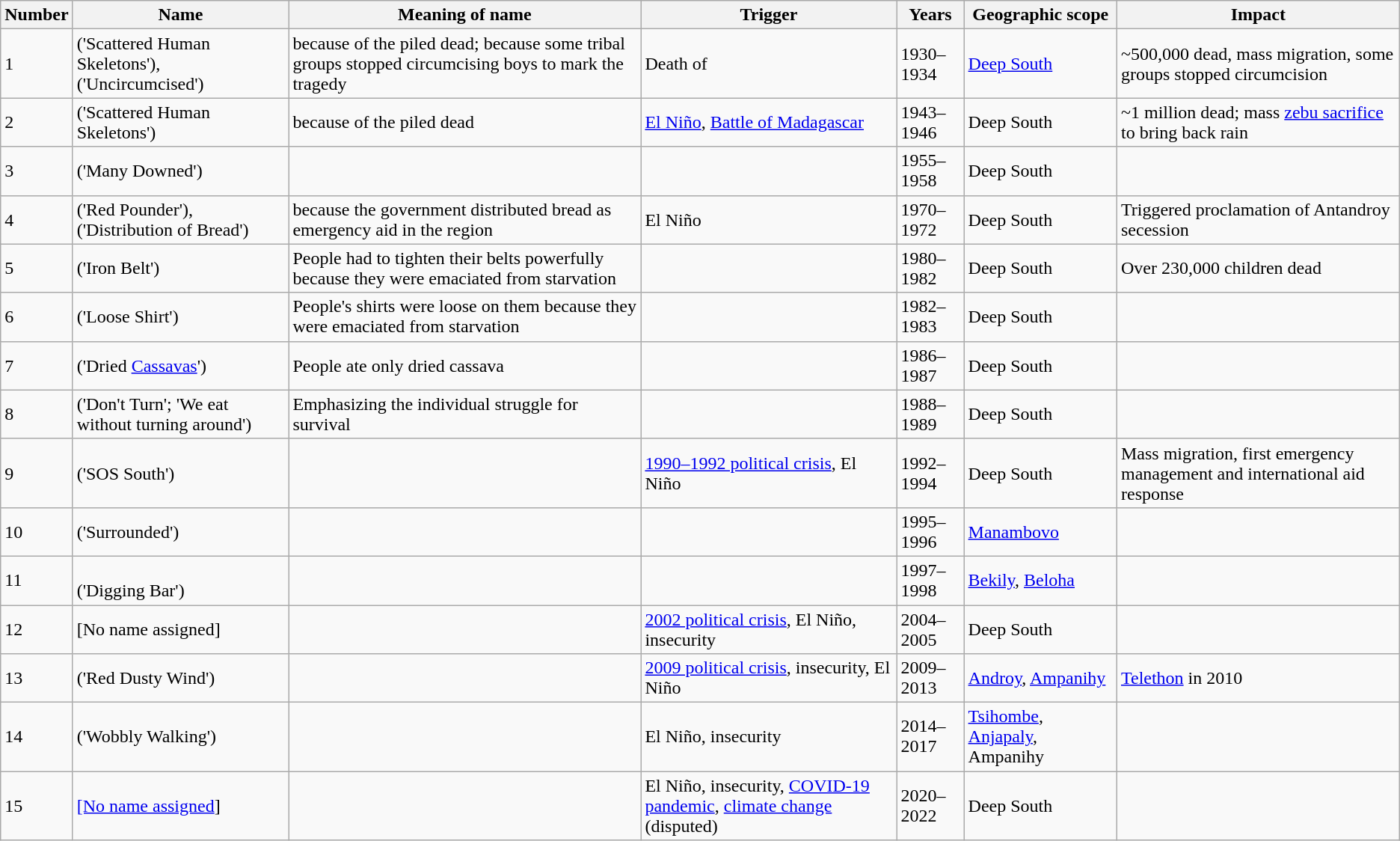<table class="wikitable">
<tr>
<th>Number</th>
<th>Name</th>
<th>Meaning of name</th>
<th>Trigger</th>
<th>Years</th>
<th>Geographic scope</th>
<th>Impact</th>
</tr>
<tr>
<td>1</td>
<td> ('Scattered Human Skeletons'),<br> ('Uncircumcised')</td>
<td> because of the piled dead;  because some tribal groups stopped circumcising boys to mark the tragedy</td>
<td>Death of </td>
<td>1930–1934</td>
<td><a href='#'>Deep South</a></td>
<td>~500,000 dead, mass migration, some groups stopped circumcision</td>
</tr>
<tr>
<td>2</td>
<td> ('Scattered Human Skeletons')</td>
<td> because of the piled dead</td>
<td><a href='#'>El Niño</a>, <a href='#'>Battle of Madagascar</a></td>
<td>1943–1946</td>
<td>Deep South</td>
<td>~1 million dead; mass <a href='#'>zebu sacrifice</a> to bring back rain</td>
</tr>
<tr>
<td>3</td>
<td> ('Many Downed')</td>
<td></td>
<td></td>
<td>1955–1958</td>
<td>Deep South</td>
<td></td>
</tr>
<tr>
<td>4</td>
<td> ('Red Pounder'),<br> ('Distribution of Bread')</td>
<td> because the government distributed bread as emergency aid in the region</td>
<td>El Niño</td>
<td>1970–1972</td>
<td>Deep South</td>
<td>Triggered proclamation of Antandroy secession</td>
</tr>
<tr>
<td>5</td>
<td> ('Iron Belt')</td>
<td>People had to tighten their belts powerfully because they were emaciated from starvation</td>
<td></td>
<td>1980–1982</td>
<td>Deep South</td>
<td>Over 230,000 children dead</td>
</tr>
<tr>
<td>6</td>
<td> ('Loose Shirt')</td>
<td>People's shirts were loose on them because they were emaciated from starvation</td>
<td></td>
<td>1982–1983</td>
<td>Deep South</td>
<td></td>
</tr>
<tr>
<td>7</td>
<td> ('Dried <a href='#'>Cassavas</a>')</td>
<td>People ate only dried cassava</td>
<td></td>
<td>1986–1987</td>
<td>Deep South</td>
<td></td>
</tr>
<tr>
<td>8</td>
<td> ('Don't Turn'; 'We eat without turning around')</td>
<td>Emphasizing the individual struggle for survival</td>
<td></td>
<td>1988–1989</td>
<td>Deep South</td>
<td></td>
</tr>
<tr>
<td>9</td>
<td> ('SOS South')</td>
<td></td>
<td><a href='#'>1990–1992 political crisis</a>, El Niño</td>
<td>1992–1994</td>
<td>Deep South</td>
<td>Mass migration, first emergency management and international aid response</td>
</tr>
<tr>
<td>10</td>
<td> ('Surrounded')</td>
<td></td>
<td></td>
<td>1995–1996</td>
<td><a href='#'>Manambovo</a></td>
<td></td>
</tr>
<tr>
<td>11</td>
<td><br>('Digging Bar')</td>
<td></td>
<td></td>
<td>1997–1998</td>
<td><a href='#'>Bekily</a>, <a href='#'>Beloha</a></td>
<td></td>
</tr>
<tr>
<td>12</td>
<td>[No name assigned]</td>
<td></td>
<td><a href='#'>2002 political crisis</a>, El Niño, insecurity</td>
<td>2004–2005</td>
<td>Deep South</td>
<td></td>
</tr>
<tr>
<td>13</td>
<td> ('Red Dusty Wind')</td>
<td></td>
<td><a href='#'>2009 political crisis</a>, insecurity, El Niño</td>
<td>2009–2013</td>
<td><a href='#'>Androy</a>, <a href='#'>Ampanihy</a></td>
<td><a href='#'>Telethon</a> in 2010</td>
</tr>
<tr>
<td>14</td>
<td> ('Wobbly Walking')</td>
<td></td>
<td>El Niño, insecurity</td>
<td>2014–2017</td>
<td><a href='#'>Tsihombe</a>, <a href='#'>Anjapaly</a>, Ampanihy</td>
<td></td>
</tr>
<tr>
<td>15</td>
<td><a href='#'>[No name assigned</a>]</td>
<td></td>
<td>El Niño, insecurity, <a href='#'>COVID-19 pandemic</a>, <a href='#'>climate change</a> (disputed)</td>
<td>2020–2022</td>
<td>Deep South</td>
<td></td>
</tr>
</table>
